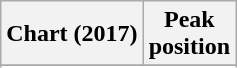<table class="wikitable sortable plainrowheaders" style="text-align:center">
<tr>
<th scope="col">Chart (2017)</th>
<th scope="col">Peak<br> position</th>
</tr>
<tr>
</tr>
<tr>
</tr>
<tr>
</tr>
</table>
